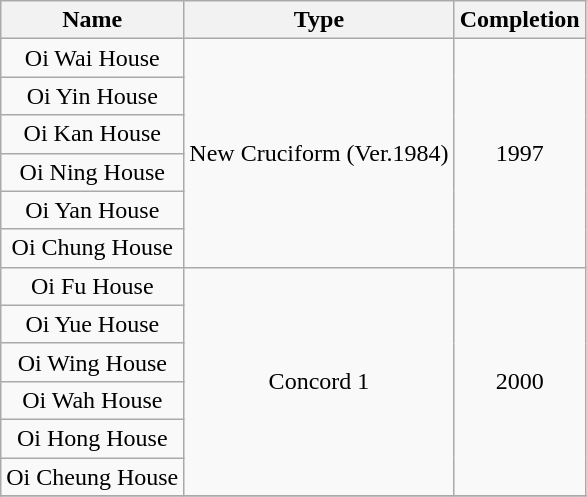<table class="wikitable" style="text-align: center">
<tr>
<th>Name</th>
<th>Type</th>
<th>Completion</th>
</tr>
<tr>
<td>Oi Wai House</td>
<td rowspan="6">New Cruciform (Ver.1984)</td>
<td rowspan="6">1997</td>
</tr>
<tr>
<td>Oi Yin House</td>
</tr>
<tr>
<td>Oi Kan House</td>
</tr>
<tr>
<td>Oi Ning House</td>
</tr>
<tr>
<td>Oi Yan House</td>
</tr>
<tr>
<td>Oi Chung House</td>
</tr>
<tr>
<td>Oi Fu House</td>
<td rowspan="6">Concord 1</td>
<td rowspan="6">2000</td>
</tr>
<tr>
<td>Oi Yue House</td>
</tr>
<tr>
<td>Oi Wing House</td>
</tr>
<tr>
<td>Oi Wah House</td>
</tr>
<tr>
<td>Oi Hong House</td>
</tr>
<tr>
<td>Oi Cheung House</td>
</tr>
<tr>
</tr>
</table>
